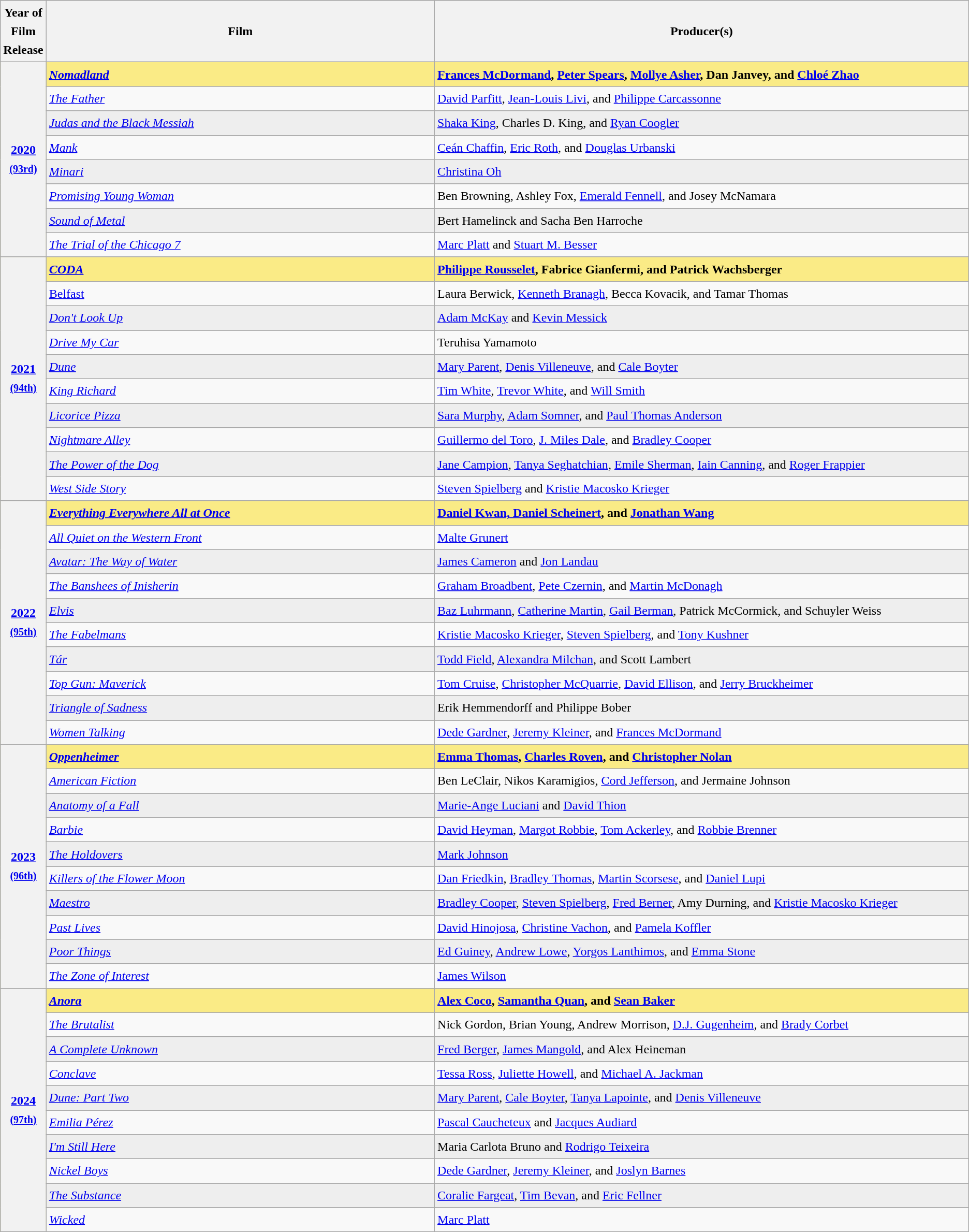<table class="wikitable sortable sticky-header" style="font-size:1.00em; line-height:1.5em;">
<tr bgcolor="#bebebe">
<th width="2%">Year of Film Release</th>
<th width="40%">Film</th>
<th width="55%">Producer(s)</th>
</tr>
<tr style="background:#FAEB86">
<th rowspan="8"><a href='#'>2020</a><br><small><a href='#'>(93rd)</a></small></th>
<td><strong><em><a href='#'>Nomadland</a></em></strong></td>
<td><strong><a href='#'>Frances McDormand</a>, <a href='#'>Peter Spears</a>, <a href='#'>Mollye Asher</a>, Dan Janvey, and <a href='#'>Chloé Zhao</a></strong></td>
</tr>
<tr>
<td><em><a href='#'>The Father</a></em></td>
<td><a href='#'>David Parfitt</a>, <a href='#'>Jean-Louis Livi</a>, and <a href='#'>Philippe Carcassonne</a></td>
</tr>
<tr style="background:#eee;">
<td><em><a href='#'>Judas and the Black Messiah</a></em></td>
<td><a href='#'>Shaka King</a>, Charles D. King, and <a href='#'>Ryan Coogler</a></td>
</tr>
<tr>
<td><em><a href='#'>Mank</a></em></td>
<td><a href='#'>Ceán Chaffin</a>, <a href='#'>Eric Roth</a>, and <a href='#'>Douglas Urbanski</a></td>
</tr>
<tr style="background:#eee;">
<td><em><a href='#'>Minari</a></em></td>
<td><a href='#'>Christina Oh</a></td>
</tr>
<tr>
<td><em><a href='#'>Promising Young Woman</a></em></td>
<td>Ben Browning, Ashley Fox, <a href='#'>Emerald Fennell</a>, and Josey McNamara</td>
</tr>
<tr style="background:#eee;">
<td><em><a href='#'>Sound of Metal</a></em></td>
<td>Bert Hamelinck and Sacha Ben Harroche</td>
</tr>
<tr>
<td><em><a href='#'>The Trial of the Chicago 7</a></em></td>
<td><a href='#'>Marc Platt</a> and <a href='#'>Stuart M. Besser</a></td>
</tr>
<tr style="background:#FAEB86">
<th rowspan="10"><a href='#'>2021</a><br><small><a href='#'>(94th)</a></small></th>
<td><strong><em><a href='#'>CODA</a></em></strong></td>
<td><strong><a href='#'>Philippe Rousselet</a>, Fabrice Gianfermi, and Patrick Wachsberger</strong></td>
</tr>
<tr>
<td><em><a href='#'></em>Belfast<em></a></em></td>
<td>Laura Berwick, <a href='#'>Kenneth Branagh</a>, Becca Kovacik, and Tamar Thomas</td>
</tr>
<tr style="background:#eee;">
<td><em><a href='#'>Don't Look Up</a></em></td>
<td><a href='#'>Adam McKay</a> and <a href='#'>Kevin Messick</a></td>
</tr>
<tr>
<td><em><a href='#'>Drive My Car</a></em></td>
<td>Teruhisa Yamamoto</td>
</tr>
<tr style="background:#eee;">
<td><em><a href='#'>Dune</a></em></td>
<td><a href='#'>Mary Parent</a>, <a href='#'>Denis Villeneuve</a>, and <a href='#'>Cale Boyter</a></td>
</tr>
<tr>
<td><em><a href='#'>King Richard</a></em></td>
<td><a href='#'>Tim White</a>, <a href='#'>Trevor White</a>, and <a href='#'>Will Smith</a></td>
</tr>
<tr style="background:#eee;">
<td><em><a href='#'>Licorice Pizza</a></em></td>
<td><a href='#'>Sara Murphy</a>, <a href='#'>Adam Somner</a>, and <a href='#'>Paul Thomas Anderson</a></td>
</tr>
<tr>
<td><em><a href='#'>Nightmare Alley</a></em></td>
<td><a href='#'>Guillermo del Toro</a>, <a href='#'>J. Miles Dale</a>, and <a href='#'>Bradley Cooper</a></td>
</tr>
<tr style="background:#eee;">
<td><em><a href='#'>The Power of the Dog</a></em></td>
<td><a href='#'>Jane Campion</a>, <a href='#'>Tanya Seghatchian</a>, <a href='#'>Emile Sherman</a>, <a href='#'>Iain Canning</a>, and <a href='#'>Roger Frappier</a></td>
</tr>
<tr>
<td><em><a href='#'>West Side Story</a></em></td>
<td><a href='#'>Steven Spielberg</a> and <a href='#'>Kristie Macosko Krieger</a></td>
</tr>
<tr style="background:#FAEB86">
<th rowspan="10"><a href='#'>2022</a><br><small><a href='#'>(95th)</a></small></th>
<td><strong><em><a href='#'>Everything Everywhere All at Once</a></em></strong></td>
<td><strong><a href='#'>Daniel Kwan, Daniel Scheinert</a>, and <a href='#'>Jonathan Wang</a></strong></td>
</tr>
<tr>
<td><em><a href='#'>All Quiet on the Western Front</a></em></td>
<td><a href='#'>Malte Grunert</a></td>
</tr>
<tr style="background:#eee;">
<td><em><a href='#'>Avatar: The Way of Water</a></em></td>
<td><a href='#'>James Cameron</a> and <a href='#'>Jon Landau</a></td>
</tr>
<tr>
<td><em><a href='#'>The Banshees of Inisherin</a></em></td>
<td><a href='#'>Graham Broadbent</a>, <a href='#'>Pete Czernin</a>, and <a href='#'>Martin McDonagh</a></td>
</tr>
<tr style="background:#eee;">
<td><em><a href='#'>Elvis</a></em></td>
<td><a href='#'>Baz Luhrmann</a>, <a href='#'>Catherine Martin</a>, <a href='#'>Gail Berman</a>, Patrick McCormick, and Schuyler Weiss</td>
</tr>
<tr>
<td><em><a href='#'>The Fabelmans</a></em></td>
<td><a href='#'>Kristie Macosko Krieger</a>, <a href='#'>Steven Spielberg</a>, and <a href='#'>Tony Kushner</a></td>
</tr>
<tr style="background:#eee;">
<td><em><a href='#'>Tár</a></em></td>
<td><a href='#'>Todd Field</a>, <a href='#'>Alexandra Milchan</a>, and Scott Lambert</td>
</tr>
<tr>
<td><em><a href='#'>Top Gun: Maverick</a></em></td>
<td><a href='#'>Tom Cruise</a>, <a href='#'>Christopher McQuarrie</a>, <a href='#'>David Ellison</a>, and <a href='#'>Jerry Bruckheimer</a></td>
</tr>
<tr style="background:#eee;">
<td><em><a href='#'>Triangle of Sadness</a></em></td>
<td>Erik Hemmendorff and Philippe Bober</td>
</tr>
<tr>
<td><em><a href='#'>Women Talking</a></em></td>
<td><a href='#'>Dede Gardner</a>, <a href='#'>Jeremy Kleiner</a>, and <a href='#'>Frances McDormand</a></td>
</tr>
<tr style="background:#FAEB86">
<th rowspan="10"><a href='#'>2023</a><br><small><a href='#'>(96th)</a></small></th>
<td><strong><em><a href='#'>Oppenheimer</a> </em></strong></td>
<td><strong><a href='#'>Emma Thomas</a>, <a href='#'>Charles Roven</a>, and <a href='#'>Christopher Nolan</a></strong></td>
</tr>
<tr>
<td><em><a href='#'>American Fiction</a></em></td>
<td>Ben LeClair, Nikos Karamigios, <a href='#'>Cord Jefferson</a>, and Jermaine Johnson</td>
</tr>
<tr style="background:#eee;">
<td><em><a href='#'>Anatomy of a Fall</a></em></td>
<td><a href='#'>Marie-Ange Luciani</a> and <a href='#'>David Thion</a></td>
</tr>
<tr>
<td><em><a href='#'>Barbie</a></em></td>
<td><a href='#'>David Heyman</a>, <a href='#'>Margot Robbie</a>, <a href='#'>Tom Ackerley</a>, and <a href='#'>Robbie Brenner</a></td>
</tr>
<tr style="background:#eee;">
<td><em><a href='#'>The Holdovers</a></em></td>
<td><a href='#'>Mark Johnson</a></td>
</tr>
<tr>
<td><em><a href='#'>Killers of the Flower Moon</a></em></td>
<td><a href='#'>Dan Friedkin</a>, <a href='#'>Bradley Thomas</a>, <a href='#'>Martin Scorsese</a>, and <a href='#'>Daniel Lupi</a></td>
</tr>
<tr style="background:#eee;">
<td><em><a href='#'>Maestro</a></em></td>
<td><a href='#'>Bradley Cooper</a>, <a href='#'>Steven Spielberg</a>, <a href='#'>Fred Berner</a>, Amy Durning, and <a href='#'>Kristie Macosko Krieger</a></td>
</tr>
<tr>
<td><em><a href='#'>Past Lives</a></em></td>
<td><a href='#'>David Hinojosa</a>, <a href='#'>Christine Vachon</a>, and <a href='#'>Pamela Koffler</a></td>
</tr>
<tr style="background:#eee;">
<td><em><a href='#'>Poor Things</a></em></td>
<td><a href='#'>Ed Guiney</a>, <a href='#'>Andrew Lowe</a>, <a href='#'>Yorgos Lanthimos</a>, and <a href='#'>Emma Stone</a></td>
</tr>
<tr>
<td><em><a href='#'>The Zone of Interest</a></em></td>
<td><a href='#'>James Wilson</a></td>
</tr>
<tr style="background:#FAEB86">
<th rowspan="10"><a href='#'>2024</a><br><small><a href='#'>(97th)</a></small></th>
<td><strong><em><a href='#'>Anora</a></em></strong></td>
<td><strong><a href='#'>Alex Coco</a>, <a href='#'>Samantha Quan</a>, and <a href='#'>Sean Baker</a></strong></td>
</tr>
<tr>
<td><em><a href='#'>The Brutalist</a></em></td>
<td>Nick Gordon, Brian Young, Andrew Morrison, <a href='#'>D.J. Gugenheim</a>, and <a href='#'>Brady Corbet</a></td>
</tr>
<tr style="background:#eee;">
<td><em><a href='#'>A Complete Unknown</a></em></td>
<td><a href='#'>Fred Berger</a>, <a href='#'>James Mangold</a>, and Alex Heineman</td>
</tr>
<tr>
<td><em><a href='#'>Conclave</a></em></td>
<td><a href='#'>Tessa Ross</a>, <a href='#'>Juliette Howell</a>, and <a href='#'>Michael A. Jackman</a></td>
</tr>
<tr style="background:#eee;">
<td><em><a href='#'>Dune: Part Two</a></em></td>
<td><a href='#'>Mary Parent</a>, <a href='#'>Cale Boyter</a>, <a href='#'>Tanya Lapointe</a>, and <a href='#'>Denis Villeneuve</a></td>
</tr>
<tr>
<td><em><a href='#'>Emilia Pérez</a></em></td>
<td><a href='#'>Pascal Caucheteux</a> and <a href='#'>Jacques Audiard</a></td>
</tr>
<tr style="background:#eee;">
<td><em><a href='#'>I'm Still Here</a></em></td>
<td>Maria Carlota Bruno and <a href='#'>Rodrigo Teixeira</a></td>
</tr>
<tr>
<td><em><a href='#'>Nickel Boys</a></em></td>
<td><a href='#'>Dede Gardner</a>, <a href='#'>Jeremy Kleiner</a>, and <a href='#'>Joslyn Barnes</a></td>
</tr>
<tr style="background:#eee;">
<td><em><a href='#'>The Substance</a></em></td>
<td><a href='#'>Coralie Fargeat</a>, <a href='#'>Tim Bevan</a>, and <a href='#'>Eric Fellner</a></td>
</tr>
<tr>
<td><em><a href='#'>Wicked</a></em></td>
<td><a href='#'>Marc Platt</a></td>
</tr>
</table>
